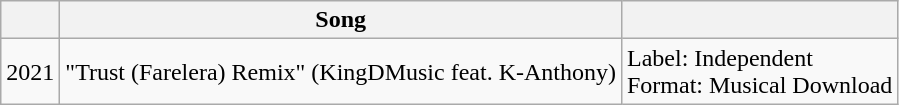<table class="wikitable">
<tr>
<th></th>
<th>Song</th>
<th></th>
</tr>
<tr>
<td>2021</td>
<td>"Trust (Farelera) Remix" (KingDMusic feat. K-Anthony)</td>
<td>Label: Independent<br>Format: Musical Download</td>
</tr>
</table>
